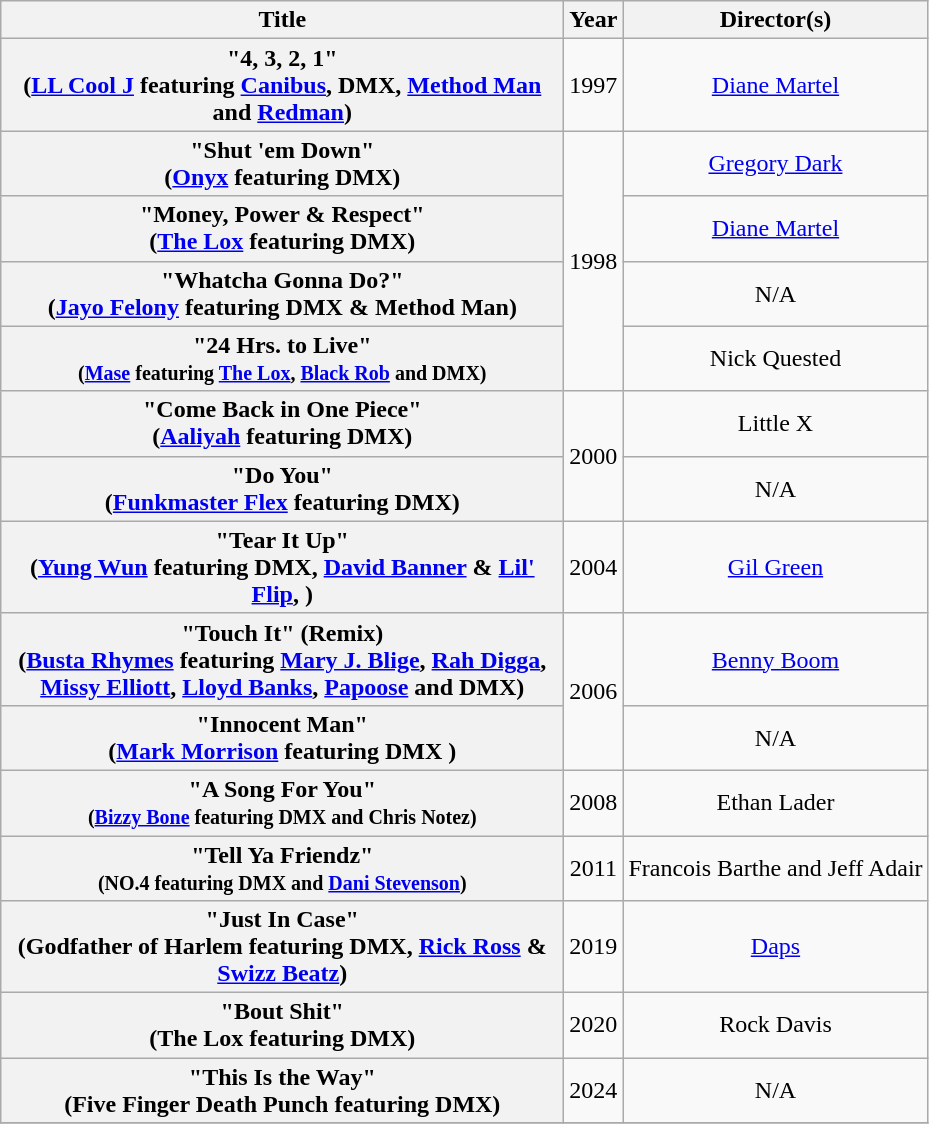<table class="wikitable plainrowheaders" style="text-align:center;">
<tr>
<th scope="col" style="width:23em;">Title</th>
<th scope="col">Year</th>
<th scope="col">Director(s)</th>
</tr>
<tr>
<th scope="row">"4, 3, 2, 1"<br><span>(<a href='#'>LL Cool J</a> featuring <a href='#'>Canibus</a>, DMX, <a href='#'>Method Man</a> and <a href='#'>Redman</a>)</span></th>
<td>1997</td>
<td><a href='#'>Diane Martel</a></td>
</tr>
<tr>
<th scope="row">"Shut 'em Down"<br><span>(<a href='#'>Onyx</a> featuring DMX)</span></th>
<td rowspan="4">1998</td>
<td><a href='#'>Gregory Dark</a></td>
</tr>
<tr>
<th scope="row">"Money, Power & Respect"<br><span>(<a href='#'>The Lox</a> featuring DMX)</span></th>
<td><a href='#'>Diane Martel</a></td>
</tr>
<tr>
<th scope="row">"Whatcha Gonna Do?"<br><span>(<a href='#'>Jayo Felony</a> featuring DMX & Method Man)</span></th>
<td>N/A</td>
</tr>
<tr>
<th scope="row">"24 Hrs. to Live"<br><small>(<a href='#'>Mase</a> featuring <a href='#'>The Lox</a>, <a href='#'>Black Rob</a> and DMX)</small></th>
<td>Nick Quested</td>
</tr>
<tr>
<th scope="row">"Come Back in One Piece"<br><span>(<a href='#'>Aaliyah</a> featuring DMX)</span></th>
<td rowspan="2">2000</td>
<td>Little X</td>
</tr>
<tr>
<th scope="row">"Do You"<br><span>(<a href='#'>Funkmaster Flex</a> featuring DMX)</span></th>
<td>N/A</td>
</tr>
<tr>
<th scope="row">"Tear It Up"<br><span>(<a href='#'>Yung Wun</a> featuring DMX, <a href='#'>David Banner</a> & <a href='#'>Lil' Flip</a>, )</span></th>
<td>2004</td>
<td><a href='#'>Gil Green</a></td>
</tr>
<tr>
<th scope="row">"Touch It" (Remix)<br><span>(<a href='#'>Busta Rhymes</a> featuring <a href='#'>Mary J. Blige</a>, <a href='#'>Rah Digga</a>, <a href='#'>Missy Elliott</a>, <a href='#'>Lloyd Banks</a>, <a href='#'>Papoose</a> and DMX)</span></th>
<td rowspan="2">2006</td>
<td><a href='#'>Benny Boom</a></td>
</tr>
<tr>
<th scope="row">"Innocent Man"<br><span>(<a href='#'>Mark Morrison</a> featuring DMX )</span></th>
<td>N/A</td>
</tr>
<tr>
<th scope="row">"A Song For You"<br><small>(<a href='#'>Bizzy Bone</a> featuring DMX and Chris Notez)</small></th>
<td>2008</td>
<td>Ethan Lader</td>
</tr>
<tr>
<th scope="row">"Tell Ya Friendz"<br><small>(NO.4 featuring DMX and <a href='#'>Dani Stevenson</a>)</small></th>
<td>2011</td>
<td>Francois Barthe and Jeff Adair</td>
</tr>
<tr>
<th scope="row">"Just In Case"<br><span>(Godfather of Harlem</span> <span>featuring DMX, <a href='#'>Rick Ross</a> & <a href='#'>Swizz Beatz</a>)</span></th>
<td>2019</td>
<td><a href='#'>Daps</a></td>
</tr>
<tr>
<th scope="row">"Bout Shit"<br><span>(The Lox featuring DMX)</span></th>
<td>2020</td>
<td>Rock Davis</td>
</tr>
<tr>
<th scope="row">"This Is the Way"<br><span>(Five Finger Death Punch featuring DMX)</span></th>
<td>2024</td>
<td>N/A</td>
</tr>
<tr>
</tr>
</table>
